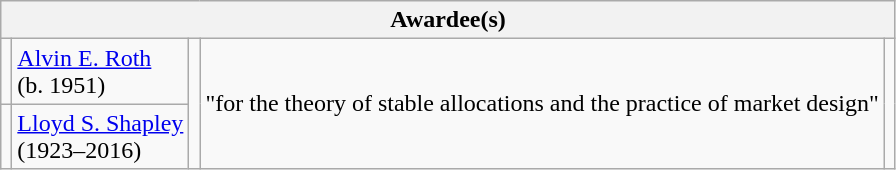<table class="wikitable">
<tr>
<th colspan="5">Awardee(s)</th>
</tr>
<tr>
<td></td>
<td><a href='#'>Alvin E. Roth</a><br>(b. 1951)</td>
<td rowspan="2"></td>
<td rowspan="2">"for the theory of stable allocations and the practice of market design"</td>
<td rowspan="2"></td>
</tr>
<tr>
<td></td>
<td><a href='#'>Lloyd S. Shapley</a><br>(1923–2016)</td>
</tr>
</table>
